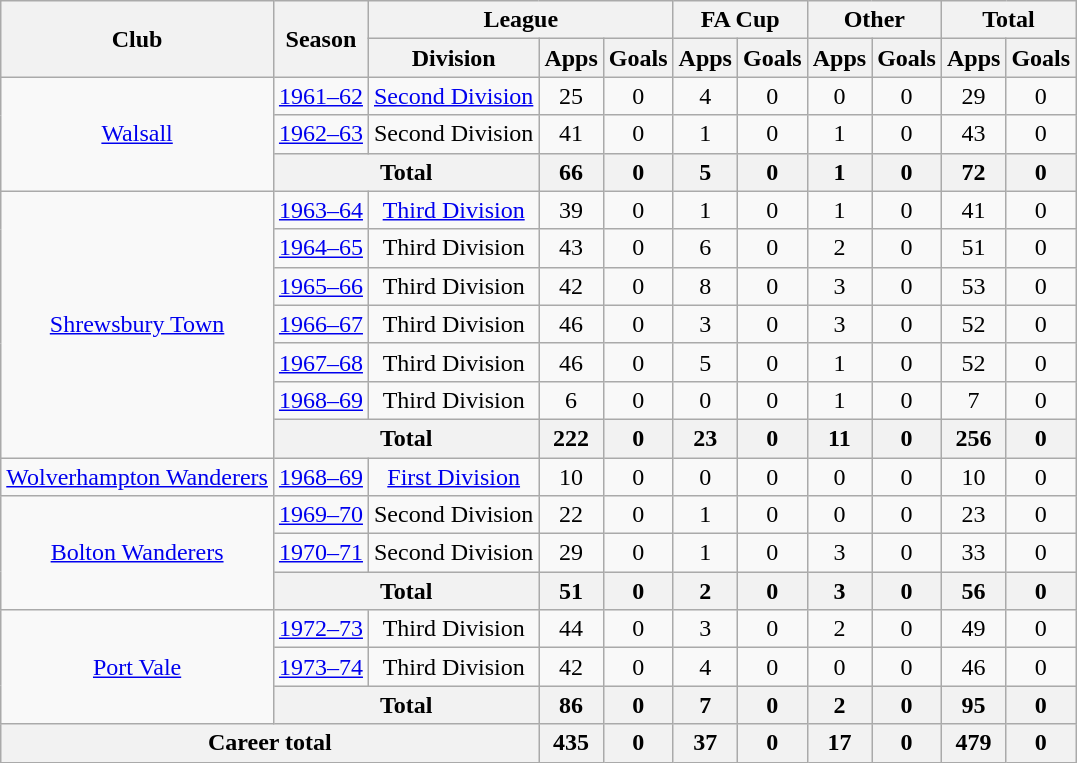<table class="wikitable" style="text-align:center">
<tr>
<th rowspan="2">Club</th>
<th rowspan="2">Season</th>
<th colspan="3">League</th>
<th colspan="2">FA Cup</th>
<th colspan="2">Other</th>
<th colspan="2">Total</th>
</tr>
<tr>
<th>Division</th>
<th>Apps</th>
<th>Goals</th>
<th>Apps</th>
<th>Goals</th>
<th>Apps</th>
<th>Goals</th>
<th>Apps</th>
<th>Goals</th>
</tr>
<tr>
<td rowspan="3"><a href='#'>Walsall</a></td>
<td><a href='#'>1961–62</a></td>
<td><a href='#'>Second Division</a></td>
<td>25</td>
<td>0</td>
<td>4</td>
<td>0</td>
<td>0</td>
<td>0</td>
<td>29</td>
<td>0</td>
</tr>
<tr>
<td><a href='#'>1962–63</a></td>
<td>Second Division</td>
<td>41</td>
<td>0</td>
<td>1</td>
<td>0</td>
<td>1</td>
<td>0</td>
<td>43</td>
<td>0</td>
</tr>
<tr>
<th colspan="2">Total</th>
<th>66</th>
<th>0</th>
<th>5</th>
<th>0</th>
<th>1</th>
<th>0</th>
<th>72</th>
<th>0</th>
</tr>
<tr>
<td rowspan="7"><a href='#'>Shrewsbury Town</a></td>
<td><a href='#'>1963–64</a></td>
<td><a href='#'>Third Division</a></td>
<td>39</td>
<td>0</td>
<td>1</td>
<td>0</td>
<td>1</td>
<td>0</td>
<td>41</td>
<td>0</td>
</tr>
<tr>
<td><a href='#'>1964–65</a></td>
<td>Third Division</td>
<td>43</td>
<td>0</td>
<td>6</td>
<td>0</td>
<td>2</td>
<td>0</td>
<td>51</td>
<td>0</td>
</tr>
<tr>
<td><a href='#'>1965–66</a></td>
<td>Third Division</td>
<td>42</td>
<td>0</td>
<td>8</td>
<td>0</td>
<td>3</td>
<td>0</td>
<td>53</td>
<td>0</td>
</tr>
<tr>
<td><a href='#'>1966–67</a></td>
<td>Third Division</td>
<td>46</td>
<td>0</td>
<td>3</td>
<td>0</td>
<td>3</td>
<td>0</td>
<td>52</td>
<td>0</td>
</tr>
<tr>
<td><a href='#'>1967–68</a></td>
<td>Third Division</td>
<td>46</td>
<td>0</td>
<td>5</td>
<td>0</td>
<td>1</td>
<td>0</td>
<td>52</td>
<td>0</td>
</tr>
<tr>
<td><a href='#'>1968–69</a></td>
<td>Third Division</td>
<td>6</td>
<td>0</td>
<td>0</td>
<td>0</td>
<td>1</td>
<td>0</td>
<td>7</td>
<td>0</td>
</tr>
<tr>
<th colspan="2">Total</th>
<th>222</th>
<th>0</th>
<th>23</th>
<th>0</th>
<th>11</th>
<th>0</th>
<th>256</th>
<th>0</th>
</tr>
<tr>
<td><a href='#'>Wolverhampton Wanderers</a></td>
<td><a href='#'>1968–69</a></td>
<td><a href='#'>First Division</a></td>
<td>10</td>
<td>0</td>
<td>0</td>
<td>0</td>
<td>0</td>
<td>0</td>
<td>10</td>
<td>0</td>
</tr>
<tr>
<td rowspan="3"><a href='#'>Bolton Wanderers</a></td>
<td><a href='#'>1969–70</a></td>
<td>Second Division</td>
<td>22</td>
<td>0</td>
<td>1</td>
<td>0</td>
<td>0</td>
<td>0</td>
<td>23</td>
<td>0</td>
</tr>
<tr>
<td><a href='#'>1970–71</a></td>
<td>Second Division</td>
<td>29</td>
<td>0</td>
<td>1</td>
<td>0</td>
<td>3</td>
<td>0</td>
<td>33</td>
<td>0</td>
</tr>
<tr>
<th colspan="2">Total</th>
<th>51</th>
<th>0</th>
<th>2</th>
<th>0</th>
<th>3</th>
<th>0</th>
<th>56</th>
<th>0</th>
</tr>
<tr>
<td rowspan="3"><a href='#'>Port Vale</a></td>
<td><a href='#'>1972–73</a></td>
<td>Third Division</td>
<td>44</td>
<td>0</td>
<td>3</td>
<td>0</td>
<td>2</td>
<td>0</td>
<td>49</td>
<td>0</td>
</tr>
<tr>
<td><a href='#'>1973–74</a></td>
<td>Third Division</td>
<td>42</td>
<td>0</td>
<td>4</td>
<td>0</td>
<td>0</td>
<td>0</td>
<td>46</td>
<td>0</td>
</tr>
<tr>
<th colspan="2">Total</th>
<th>86</th>
<th>0</th>
<th>7</th>
<th>0</th>
<th>2</th>
<th>0</th>
<th>95</th>
<th>0</th>
</tr>
<tr>
<th colspan="3">Career total</th>
<th>435</th>
<th>0</th>
<th>37</th>
<th>0</th>
<th>17</th>
<th>0</th>
<th>479</th>
<th>0</th>
</tr>
</table>
